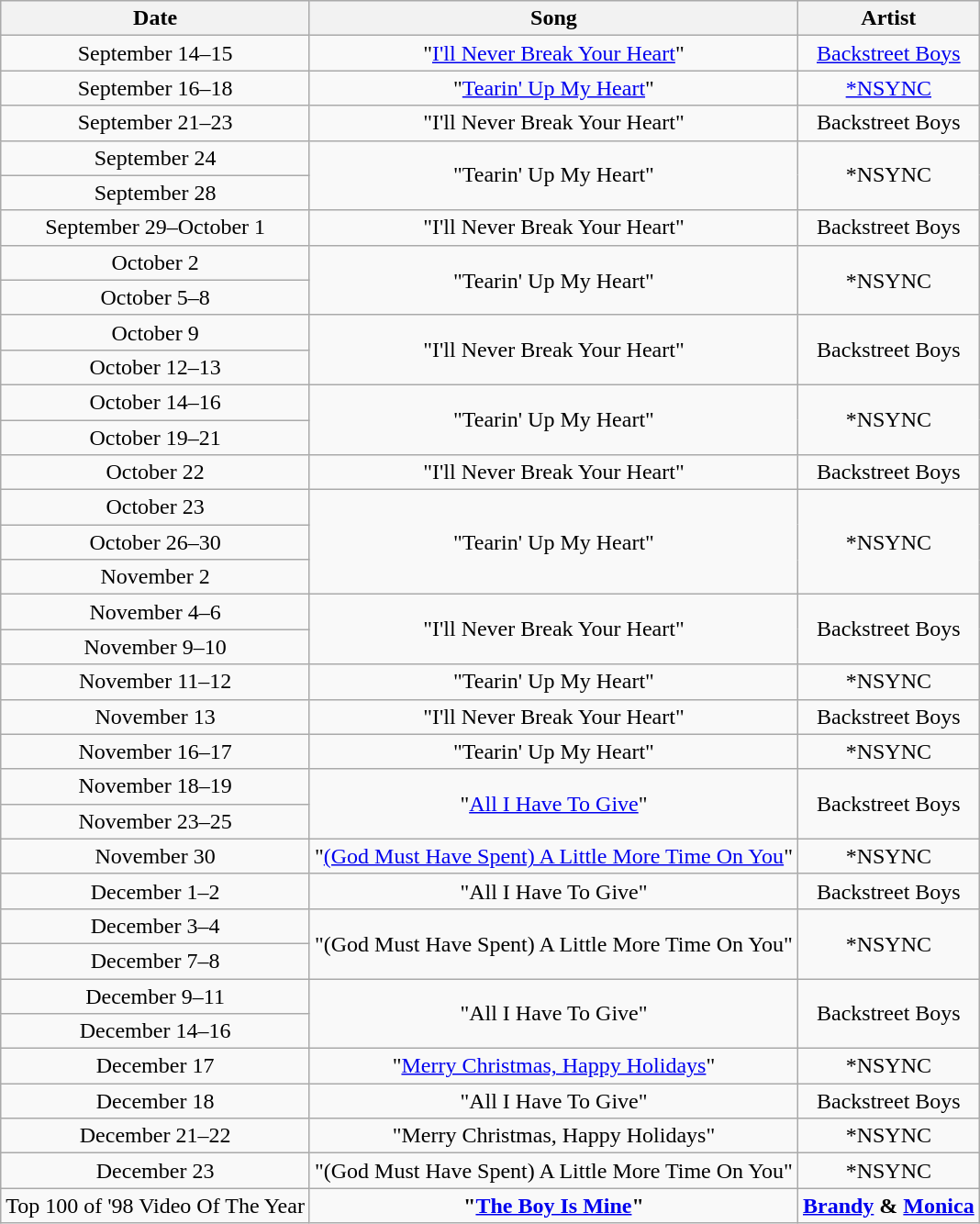<table class="wikitable sortable" style="text-align:center;">
<tr bgcolor="#f0f0ff">
<th>Date</th>
<th>Song</th>
<th>Artist</th>
</tr>
<tr>
<td>September 14–15</td>
<td>"<a href='#'>I'll Never Break Your Heart</a>"</td>
<td><a href='#'>Backstreet Boys</a></td>
</tr>
<tr>
<td>September 16–18</td>
<td>"<a href='#'>Tearin' Up My Heart</a>"</td>
<td><a href='#'>*NSYNC</a></td>
</tr>
<tr>
<td>September 21–23</td>
<td>"I'll Never Break Your Heart"</td>
<td>Backstreet Boys</td>
</tr>
<tr>
<td>September 24</td>
<td rowspan="2">"Tearin' Up My Heart"</td>
<td rowspan="2">*NSYNC</td>
</tr>
<tr>
<td>September 28</td>
</tr>
<tr>
<td>September 29–October 1</td>
<td>"I'll Never Break Your Heart"</td>
<td>Backstreet Boys</td>
</tr>
<tr>
<td>October 2</td>
<td rowspan="2">"Tearin' Up My Heart"</td>
<td rowspan="2">*NSYNC</td>
</tr>
<tr>
<td>October 5–8</td>
</tr>
<tr>
<td>October 9</td>
<td rowspan="2">"I'll Never Break Your Heart"</td>
<td rowspan="2">Backstreet Boys</td>
</tr>
<tr>
<td>October 12–13</td>
</tr>
<tr>
<td>October 14–16</td>
<td rowspan="2">"Tearin' Up My Heart"</td>
<td rowspan="2">*NSYNC</td>
</tr>
<tr>
<td>October 19–21</td>
</tr>
<tr>
<td>October 22</td>
<td>"I'll Never Break Your Heart"</td>
<td>Backstreet Boys</td>
</tr>
<tr>
<td>October 23</td>
<td rowspan="3">"Tearin' Up My Heart"</td>
<td rowspan="3">*NSYNC</td>
</tr>
<tr>
<td>October 26–30</td>
</tr>
<tr>
<td>November 2</td>
</tr>
<tr>
<td>November 4–6</td>
<td rowspan="2">"I'll Never Break Your Heart"</td>
<td rowspan="2">Backstreet Boys</td>
</tr>
<tr>
<td>November 9–10</td>
</tr>
<tr>
<td>November 11–12</td>
<td>"Tearin' Up My Heart"</td>
<td>*NSYNC</td>
</tr>
<tr>
<td>November 13</td>
<td>"I'll Never Break Your Heart"</td>
<td>Backstreet Boys</td>
</tr>
<tr>
<td>November 16–17</td>
<td>"Tearin' Up My Heart"</td>
<td>*NSYNC</td>
</tr>
<tr>
<td>November 18–19</td>
<td rowspan="2">"<a href='#'>All I Have To Give</a>"</td>
<td rowspan="2">Backstreet Boys</td>
</tr>
<tr>
<td>November 23–25</td>
</tr>
<tr>
<td>November 30</td>
<td>"<a href='#'>(God Must Have Spent) A Little More Time On You</a>"</td>
<td>*NSYNC</td>
</tr>
<tr>
<td>December 1–2</td>
<td>"All I Have To Give"</td>
<td>Backstreet Boys</td>
</tr>
<tr>
<td>December 3–4</td>
<td rowspan="2">"(God Must Have Spent) A Little More Time On You"</td>
<td rowspan="2">*NSYNC</td>
</tr>
<tr>
<td>December 7–8</td>
</tr>
<tr>
<td>December 9–11</td>
<td rowspan="2">"All I Have To Give"</td>
<td rowspan="2">Backstreet Boys</td>
</tr>
<tr>
<td>December 14–16</td>
</tr>
<tr>
<td>December 17</td>
<td>"<a href='#'>Merry Christmas, Happy Holidays</a>"</td>
<td>*NSYNC</td>
</tr>
<tr>
<td>December 18</td>
<td>"All I Have To Give"</td>
<td>Backstreet Boys</td>
</tr>
<tr>
<td>December 21–22</td>
<td>"Merry Christmas, Happy Holidays"</td>
<td>*NSYNC</td>
</tr>
<tr>
<td>December 23</td>
<td>"(God Must Have Spent) A Little More Time On You"</td>
<td>*NSYNC</td>
</tr>
<tr>
<td>Top 100 of '98 Video Of The Year</td>
<td><strong>"<a href='#'>The Boy Is Mine</a>"</strong></td>
<td><strong><a href='#'>Brandy</a> & <a href='#'>Monica</a></strong></td>
</tr>
</table>
